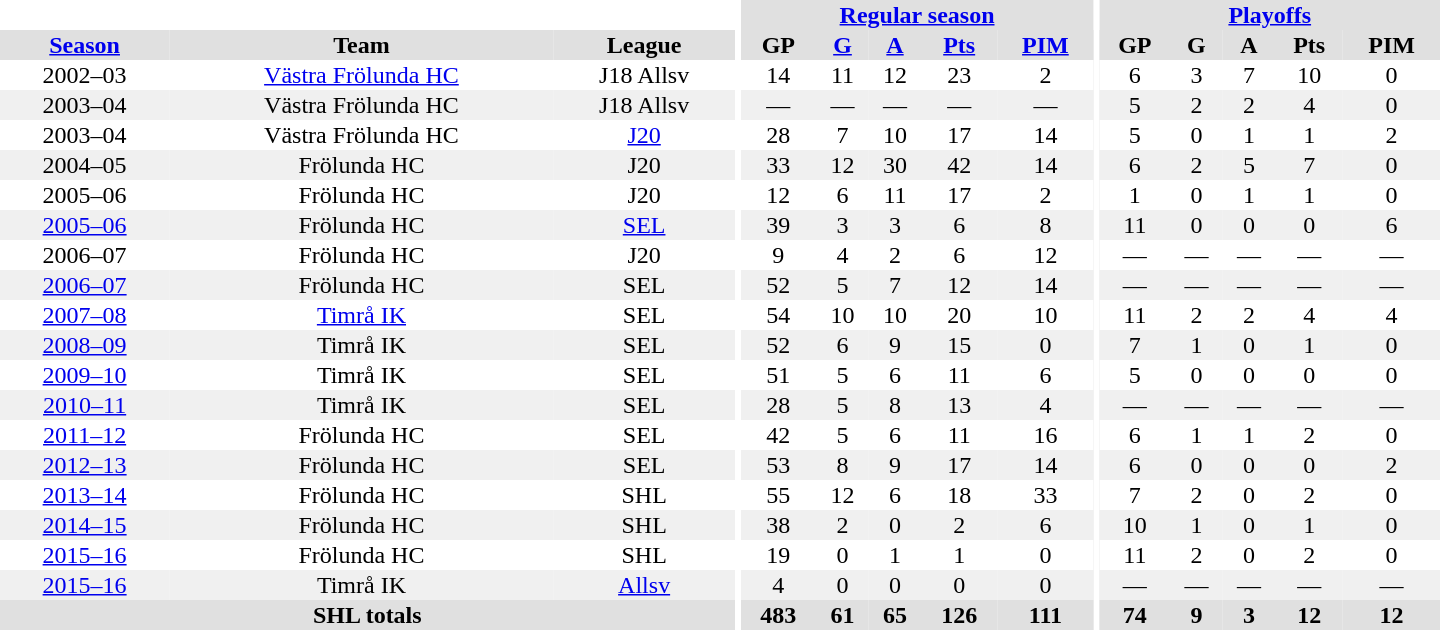<table border="0" cellpadding="1" cellspacing="0" style="text-align:center; width:60em">
<tr bgcolor="#e0e0e0">
<th colspan="3" bgcolor="#ffffff"></th>
<th rowspan="99" bgcolor="#ffffff"></th>
<th colspan="5"><a href='#'>Regular season</a></th>
<th rowspan="99" bgcolor="#ffffff"></th>
<th colspan="5"><a href='#'>Playoffs</a></th>
</tr>
<tr bgcolor="#e0e0e0">
<th><a href='#'>Season</a></th>
<th>Team</th>
<th>League</th>
<th>GP</th>
<th><a href='#'>G</a></th>
<th><a href='#'>A</a></th>
<th><a href='#'>Pts</a></th>
<th><a href='#'>PIM</a></th>
<th>GP</th>
<th>G</th>
<th>A</th>
<th>Pts</th>
<th>PIM</th>
</tr>
<tr>
<td>2002–03</td>
<td><a href='#'>Västra Frölunda HC</a></td>
<td>J18 Allsv</td>
<td>14</td>
<td>11</td>
<td>12</td>
<td>23</td>
<td>2</td>
<td>6</td>
<td>3</td>
<td>7</td>
<td>10</td>
<td>0</td>
</tr>
<tr bgcolor="#f0f0f0">
<td>2003–04</td>
<td>Västra Frölunda HC</td>
<td>J18 Allsv</td>
<td>—</td>
<td>—</td>
<td>—</td>
<td>—</td>
<td>—</td>
<td>5</td>
<td>2</td>
<td>2</td>
<td>4</td>
<td>0</td>
</tr>
<tr>
<td>2003–04</td>
<td>Västra Frölunda HC</td>
<td><a href='#'>J20</a></td>
<td>28</td>
<td>7</td>
<td>10</td>
<td>17</td>
<td>14</td>
<td>5</td>
<td>0</td>
<td>1</td>
<td>1</td>
<td>2</td>
</tr>
<tr bgcolor="#f0f0f0">
<td>2004–05</td>
<td>Frölunda HC</td>
<td>J20</td>
<td>33</td>
<td>12</td>
<td>30</td>
<td>42</td>
<td>14</td>
<td>6</td>
<td>2</td>
<td>5</td>
<td>7</td>
<td>0</td>
</tr>
<tr>
<td>2005–06</td>
<td>Frölunda HC</td>
<td>J20</td>
<td>12</td>
<td>6</td>
<td>11</td>
<td>17</td>
<td>2</td>
<td>1</td>
<td>0</td>
<td>1</td>
<td>1</td>
<td>0</td>
</tr>
<tr bgcolor="#f0f0f0">
<td><a href='#'>2005–06</a></td>
<td>Frölunda HC</td>
<td><a href='#'>SEL</a></td>
<td>39</td>
<td>3</td>
<td>3</td>
<td>6</td>
<td>8</td>
<td>11</td>
<td>0</td>
<td>0</td>
<td>0</td>
<td>6</td>
</tr>
<tr>
<td>2006–07</td>
<td>Frölunda HC</td>
<td>J20</td>
<td>9</td>
<td>4</td>
<td>2</td>
<td>6</td>
<td>12</td>
<td>—</td>
<td>—</td>
<td>—</td>
<td>—</td>
<td>—</td>
</tr>
<tr bgcolor="#f0f0f0">
<td><a href='#'>2006–07</a></td>
<td>Frölunda HC</td>
<td>SEL</td>
<td>52</td>
<td>5</td>
<td>7</td>
<td>12</td>
<td>14</td>
<td>—</td>
<td>—</td>
<td>—</td>
<td>—</td>
<td>—</td>
</tr>
<tr>
<td><a href='#'>2007–08</a></td>
<td><a href='#'>Timrå IK</a></td>
<td>SEL</td>
<td>54</td>
<td>10</td>
<td>10</td>
<td>20</td>
<td>10</td>
<td>11</td>
<td>2</td>
<td>2</td>
<td>4</td>
<td>4</td>
</tr>
<tr bgcolor="#f0f0f0">
<td><a href='#'>2008–09</a></td>
<td>Timrå IK</td>
<td>SEL</td>
<td>52</td>
<td>6</td>
<td>9</td>
<td>15</td>
<td>0</td>
<td>7</td>
<td>1</td>
<td>0</td>
<td>1</td>
<td>0</td>
</tr>
<tr>
<td><a href='#'>2009–10</a></td>
<td>Timrå IK</td>
<td>SEL</td>
<td>51</td>
<td>5</td>
<td>6</td>
<td>11</td>
<td>6</td>
<td>5</td>
<td>0</td>
<td>0</td>
<td>0</td>
<td>0</td>
</tr>
<tr bgcolor="#f0f0f0">
<td><a href='#'>2010–11</a></td>
<td>Timrå IK</td>
<td>SEL</td>
<td>28</td>
<td>5</td>
<td>8</td>
<td>13</td>
<td>4</td>
<td>—</td>
<td>—</td>
<td>—</td>
<td>—</td>
<td>—</td>
</tr>
<tr>
<td><a href='#'>2011–12</a></td>
<td>Frölunda HC</td>
<td>SEL</td>
<td>42</td>
<td>5</td>
<td>6</td>
<td>11</td>
<td>16</td>
<td>6</td>
<td>1</td>
<td>1</td>
<td>2</td>
<td>0</td>
</tr>
<tr bgcolor="#f0f0f0">
<td><a href='#'>2012–13</a></td>
<td>Frölunda HC</td>
<td>SEL</td>
<td>53</td>
<td>8</td>
<td>9</td>
<td>17</td>
<td>14</td>
<td>6</td>
<td>0</td>
<td>0</td>
<td>0</td>
<td>2</td>
</tr>
<tr>
<td><a href='#'>2013–14</a></td>
<td>Frölunda HC</td>
<td>SHL</td>
<td>55</td>
<td>12</td>
<td>6</td>
<td>18</td>
<td>33</td>
<td>7</td>
<td>2</td>
<td>0</td>
<td>2</td>
<td>0</td>
</tr>
<tr bgcolor="#f0f0f0">
<td><a href='#'>2014–15</a></td>
<td>Frölunda HC</td>
<td>SHL</td>
<td>38</td>
<td>2</td>
<td>0</td>
<td>2</td>
<td>6</td>
<td>10</td>
<td>1</td>
<td>0</td>
<td>1</td>
<td>0</td>
</tr>
<tr>
<td><a href='#'>2015–16</a></td>
<td>Frölunda HC</td>
<td>SHL</td>
<td>19</td>
<td>0</td>
<td>1</td>
<td>1</td>
<td>0</td>
<td>11</td>
<td>2</td>
<td>0</td>
<td>2</td>
<td>0</td>
</tr>
<tr bgcolor="#f0f0f0">
<td><a href='#'>2015–16</a></td>
<td>Timrå IK</td>
<td><a href='#'>Allsv</a></td>
<td>4</td>
<td>0</td>
<td>0</td>
<td>0</td>
<td>0</td>
<td>—</td>
<td>—</td>
<td>—</td>
<td>—</td>
<td>—</td>
</tr>
<tr bgcolor="#e0e0e0">
<th colspan="3">SHL totals</th>
<th>483</th>
<th>61</th>
<th>65</th>
<th>126</th>
<th>111</th>
<th>74</th>
<th>9</th>
<th>3</th>
<th>12</th>
<th>12</th>
</tr>
</table>
